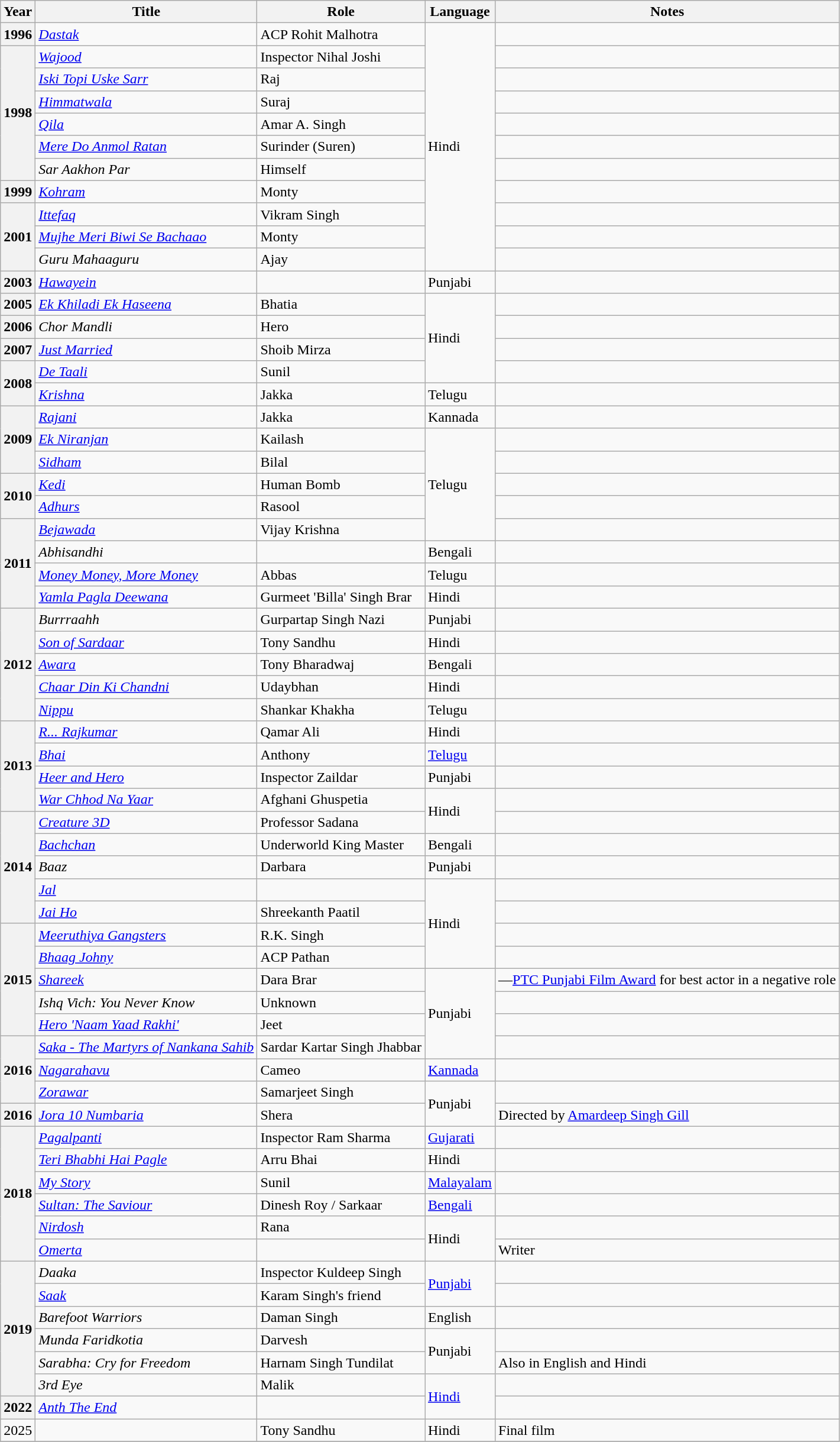<table class="wikitable sortable plainrowheaders">
<tr>
<th scope="col">Year</th>
<th scope="col">Title</th>
<th scope="col">Role</th>
<th scope="col">Language</th>
<th class="unsortable" scope="col">Notes</th>
</tr>
<tr>
<th scope="row">1996</th>
<td><em><a href='#'>Dastak</a></em></td>
<td>ACP Rohit Malhotra</td>
<td rowspan="11">Hindi</td>
<td></td>
</tr>
<tr>
<th scope="row" rowspan="6">1998</th>
<td><em><a href='#'>Wajood</a></em></td>
<td>Inspector Nihal Joshi</td>
<td></td>
</tr>
<tr>
<td><em><a href='#'>Iski Topi Uske Sarr</a></em></td>
<td>Raj</td>
<td></td>
</tr>
<tr>
<td><em><a href='#'>Himmatwala</a></em></td>
<td>Suraj</td>
<td></td>
</tr>
<tr>
<td><em><a href='#'>Qila</a></em></td>
<td>Amar A. Singh</td>
<td></td>
</tr>
<tr>
<td><em><a href='#'>Mere Do Anmol Ratan</a></em></td>
<td>Surinder (Suren)</td>
<td></td>
</tr>
<tr>
<td><em>Sar Aakhon Par</em></td>
<td>Himself</td>
<td></td>
</tr>
<tr>
<th scope="row">1999</th>
<td><em><a href='#'>Kohram</a></em></td>
<td>Monty</td>
<td></td>
</tr>
<tr>
<th scope="row" rowspan="3">2001</th>
<td><em><a href='#'>Ittefaq</a></em></td>
<td>Vikram Singh</td>
<td></td>
</tr>
<tr>
<td><em><a href='#'>Mujhe Meri Biwi Se Bachaao</a></em></td>
<td>Monty</td>
<td></td>
</tr>
<tr>
<td><em>Guru Mahaaguru</em></td>
<td>Ajay</td>
<td></td>
</tr>
<tr>
<th scope="row">2003</th>
<td><em><a href='#'>Hawayein</a></em></td>
<td></td>
<td>Punjabi</td>
<td></td>
</tr>
<tr>
<th scope="row">2005</th>
<td><em><a href='#'>Ek Khiladi Ek Haseena</a></em></td>
<td>Bhatia</td>
<td rowspan="4">Hindi</td>
<td></td>
</tr>
<tr>
<th scope="row">2006</th>
<td><em>Chor Mandli</em></td>
<td>Hero</td>
<td></td>
</tr>
<tr>
<th scope="row">2007</th>
<td><em><a href='#'>Just Married</a></em></td>
<td>Shoib Mirza</td>
<td></td>
</tr>
<tr>
<th scope="row" rowspan="2">2008</th>
<td><em><a href='#'>De Taali</a></em></td>
<td>Sunil</td>
<td></td>
</tr>
<tr>
<td><em><a href='#'>Krishna</a></em></td>
<td>Jakka</td>
<td>Telugu</td>
<td></td>
</tr>
<tr>
<th scope="row" rowspan="3">2009</th>
<td><em><a href='#'>Rajani</a></em></td>
<td>Jakka</td>
<td>Kannada</td>
<td></td>
</tr>
<tr>
<td><em><a href='#'>Ek Niranjan</a></em></td>
<td>Kailash</td>
<td rowspan="5">Telugu</td>
<td></td>
</tr>
<tr>
<td><em><a href='#'>Sidham</a></em></td>
<td>Bilal</td>
<td></td>
</tr>
<tr>
<th scope="row" rowspan="2">2010</th>
<td><em><a href='#'>Kedi</a></em></td>
<td>Human Bomb</td>
<td></td>
</tr>
<tr>
<td><em><a href='#'>Adhurs</a></em></td>
<td>Rasool</td>
<td></td>
</tr>
<tr>
<th scope="row" rowspan="4">2011</th>
<td><em><a href='#'>Bejawada</a></em></td>
<td>Vijay Krishna</td>
<td></td>
</tr>
<tr>
<td><em>Abhisandhi</em></td>
<td></td>
<td>Bengali</td>
<td></td>
</tr>
<tr>
<td><em><a href='#'>Money Money, More Money</a></em></td>
<td>Abbas</td>
<td>Telugu</td>
<td></td>
</tr>
<tr>
<td><em><a href='#'>Yamla Pagla Deewana</a></em></td>
<td>Gurmeet 'Billa' Singh Brar</td>
<td>Hindi</td>
<td></td>
</tr>
<tr>
<th scope="row" rowspan="5">2012</th>
<td><em>Burrraahh</em></td>
<td>Gurpartap Singh Nazi</td>
<td>Punjabi</td>
<td></td>
</tr>
<tr>
<td><em><a href='#'>Son of Sardaar</a></em></td>
<td>Tony Sandhu</td>
<td>Hindi</td>
<td></td>
</tr>
<tr>
<td><em><a href='#'>Awara</a></em></td>
<td>Tony Bharadwaj</td>
<td>Bengali</td>
<td></td>
</tr>
<tr>
<td><em><a href='#'>Chaar Din Ki Chandni</a></em></td>
<td>Udaybhan</td>
<td>Hindi</td>
<td></td>
</tr>
<tr>
<td><em><a href='#'>Nippu</a></em></td>
<td>Shankar Khakha</td>
<td>Telugu</td>
<td></td>
</tr>
<tr>
<th scope="row" rowspan="4">2013</th>
<td><em><a href='#'>R... Rajkumar</a></em></td>
<td>Qamar Ali</td>
<td>Hindi</td>
<td></td>
</tr>
<tr>
<td><em><a href='#'>Bhai</a></em></td>
<td>Anthony</td>
<td><a href='#'>Telugu</a></td>
<td></td>
</tr>
<tr>
<td><em><a href='#'>Heer and Hero</a></em></td>
<td>Inspector Zaildar</td>
<td>Punjabi</td>
<td></td>
</tr>
<tr>
<td><em><a href='#'>War Chhod Na Yaar</a></em></td>
<td>Afghani Ghuspetia</td>
<td rowspan="2">Hindi</td>
<td></td>
</tr>
<tr>
<th scope="row" rowspan="5">2014</th>
<td><em><a href='#'>Creature 3D</a></em></td>
<td>Professor Sadana</td>
<td></td>
</tr>
<tr>
<td><em><a href='#'>Bachchan</a></em></td>
<td>Underworld King Master</td>
<td>Bengali</td>
<td></td>
</tr>
<tr>
<td><em>Baaz</em></td>
<td>Darbara</td>
<td>Punjabi</td>
<td></td>
</tr>
<tr>
<td><em><a href='#'>Jal</a></em></td>
<td></td>
<td rowspan="4">Hindi</td>
<td></td>
</tr>
<tr>
<td><em><a href='#'>Jai Ho</a></em></td>
<td>Shreekanth Paatil</td>
<td></td>
</tr>
<tr>
<th scope="row" rowspan="5">2015</th>
<td><em><a href='#'>Meeruthiya Gangsters</a></em></td>
<td>R.K. Singh</td>
<td></td>
</tr>
<tr>
<td><em><a href='#'>Bhaag Johny</a></em></td>
<td>ACP Pathan</td>
<td></td>
</tr>
<tr>
<td><em><a href='#'>Shareek</a></em></td>
<td>Dara Brar</td>
<td rowspan="4">Punjabi</td>
<td>—<a href='#'>PTC Punjabi Film Award</a> for best actor in a negative role</td>
</tr>
<tr>
<td><em>Ishq Vich: You Never Know</em></td>
<td>Unknown</td>
<td></td>
</tr>
<tr>
<td><em><a href='#'>Hero 'Naam Yaad Rakhi'</a></em></td>
<td>Jeet</td>
<td></td>
</tr>
<tr>
<th scope="row" rowspan="3">2016</th>
<td><em><a href='#'>Saka - The Martyrs of Nankana Sahib</a></em></td>
<td>Sardar Kartar Singh Jhabbar</td>
<td></td>
</tr>
<tr>
<td><em><a href='#'>Nagarahavu</a></em></td>
<td>Cameo</td>
<td><a href='#'>Kannada</a></td>
<td></td>
</tr>
<tr>
<td><em><a href='#'>Zorawar</a></em></td>
<td>Samarjeet Singh</td>
<td rowspan="2">Punjabi</td>
<td></td>
</tr>
<tr>
<th>2016</th>
<td><em><a href='#'>Jora 10 Numbaria</a></em></td>
<td>Shera</td>
<td>Directed by <a href='#'>Amardeep Singh Gill</a></td>
</tr>
<tr>
<th scope="row" rowspan="6">2018</th>
<td><em><a href='#'>Pagalpanti</a></em></td>
<td>Inspector Ram Sharma</td>
<td><a href='#'>Gujarati</a></td>
<td></td>
</tr>
<tr>
<td><em><a href='#'>Teri Bhabhi Hai Pagle</a></em></td>
<td>Arru Bhai</td>
<td>Hindi</td>
<td></td>
</tr>
<tr>
<td><em><a href='#'>My Story</a></em></td>
<td>Sunil</td>
<td><a href='#'>Malayalam</a></td>
<td></td>
</tr>
<tr>
<td><em><a href='#'>Sultan: The Saviour</a></em></td>
<td>Dinesh Roy / Sarkaar</td>
<td><a href='#'>Bengali</a></td>
<td></td>
</tr>
<tr>
<td><em><a href='#'>Nirdosh</a></em></td>
<td>Rana</td>
<td rowspan="2">Hindi</td>
<td></td>
</tr>
<tr>
<td><em><a href='#'>Omerta</a></em></td>
<td></td>
<td>Writer</td>
</tr>
<tr>
<th scope="row" rowspan="6">2019</th>
<td><em>Daaka</em></td>
<td>Inspector Kuldeep Singh</td>
<td rowspan="2"><a href='#'>Punjabi</a></td>
<td></td>
</tr>
<tr>
<td><em><a href='#'>Saak</a></em></td>
<td>Karam Singh's friend</td>
<td></td>
</tr>
<tr>
<td><em>Barefoot Warriors</em></td>
<td>Daman Singh</td>
<td>English</td>
<td></td>
</tr>
<tr>
<td><em>Munda Faridkotia</em></td>
<td>Darvesh</td>
<td rowspan="2">Punjabi</td>
<td></td>
</tr>
<tr>
<td><em>Sarabha: Cry for Freedom</em></td>
<td>Harnam Singh Tundilat</td>
<td>Also in English and Hindi</td>
</tr>
<tr>
<td><em>3rd Eye</em></td>
<td>Malik</td>
<td rowspan="2"><a href='#'>Hindi</a></td>
<td></td>
</tr>
<tr>
<th scope="row" rowspan=>2022</th>
<td><em><a href='#'>Anth The End</a></em></td>
<td></td>
<td></td>
</tr>
<tr>
<td>2025</td>
<td></td>
<td>Tony Sandhu</td>
<td>Hindi</td>
<td>Final film</td>
</tr>
<tr>
</tr>
</table>
